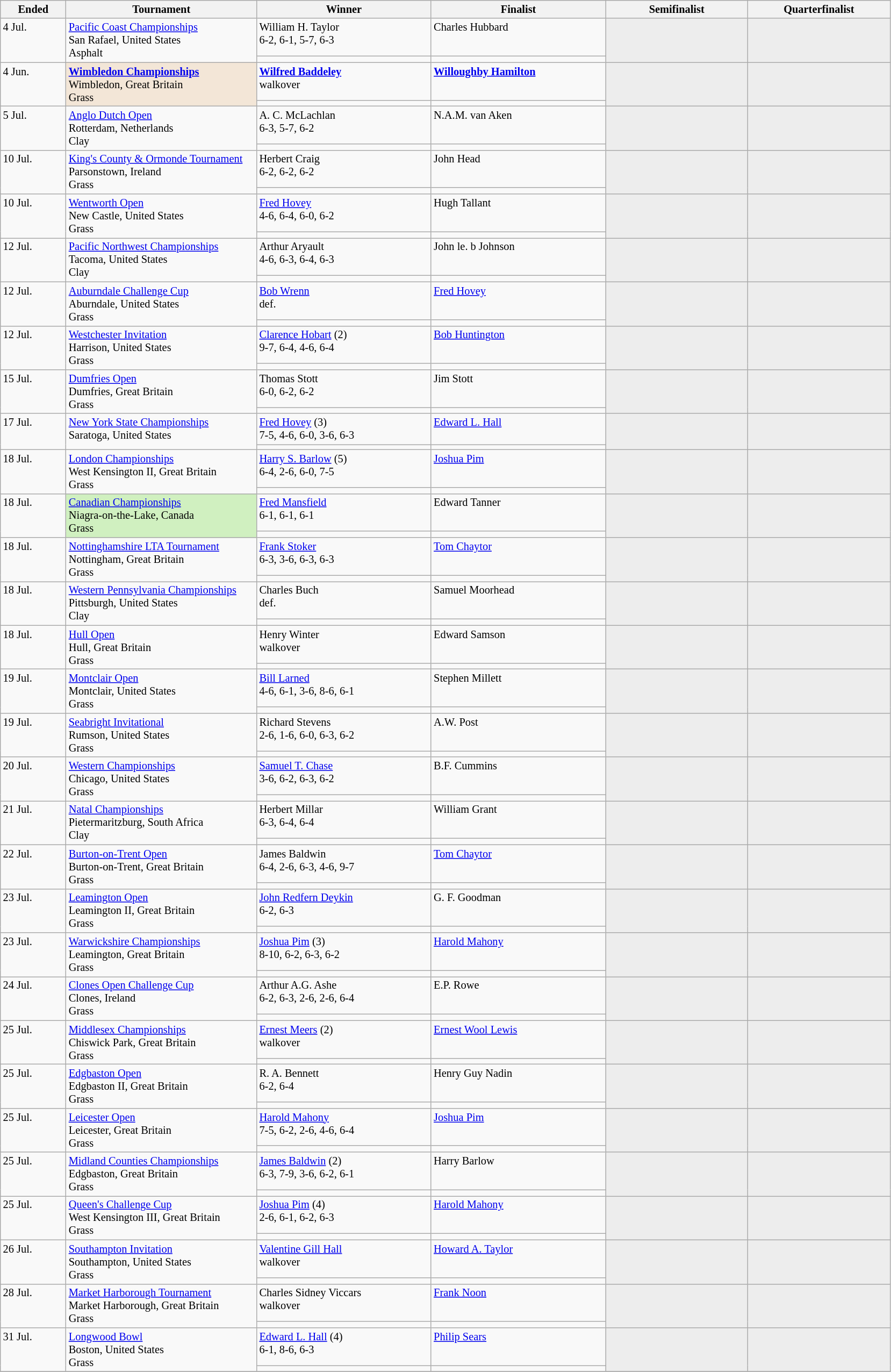<table class="wikitable" style="font-size:85%;">
<tr>
<th width="75">Ended</th>
<th width="230">Tournament</th>
<th width="210">Winner</th>
<th width="210">Finalist</th>
<th width="170">Semifinalist</th>
<th width="170">Quarterfinalist</th>
</tr>
<tr valign=top>
<td rowspan=2>4 Jul.</td>
<td rowspan=2><a href='#'>Pacific Coast Championships</a><br>San Rafael, United States<br>Asphalt</td>
<td> William H. Taylor<br>6-2, 6-1, 5-7, 6-3</td>
<td> Charles Hubbard</td>
<td style="background:#ededed;" rowspan=2></td>
<td style="background:#ededed;" rowspan=2></td>
</tr>
<tr valign=top>
<td></td>
<td></td>
</tr>
<tr valign=top>
<td rowspan=2>4 Jun.</td>
<td rowspan="2" style="background:#f3e6d7;"><strong><a href='#'>Wimbledon Championships</a></strong><br>Wimbledon, Great Britain<br>Grass</td>
<td> <strong><a href='#'>Wilfred Baddeley</a></strong><br>walkover</td>
<td> <strong><a href='#'>Willoughby Hamilton</a></strong></td>
<td style="background:#ededed;" rowspan=2></td>
<td style="background:#ededed;" rowspan=2></td>
</tr>
<tr valign=top>
<td></td>
<td></td>
</tr>
<tr valign=top>
<td rowspan=2>5 Jul.</td>
<td rowspan=2><a href='#'>Anglo Dutch Open</a><br>Rotterdam, Netherlands<br>Clay</td>
<td> A. C. McLachlan <br>6-3, 5-7, 6-2</td>
<td> N.A.M. van Aken</td>
<td style="background:#ededed;" rowspan=2></td>
<td style="background:#ededed;" rowspan=2></td>
</tr>
<tr valign=top>
<td></td>
<td></td>
</tr>
<tr valign=top>
<td rowspan=2>10 Jul.</td>
<td rowspan="2"><a href='#'>King's County & Ormonde Tournament</a><br>Parsonstown, Ireland<br>Grass</td>
<td> Herbert Craig<br>6-2, 6-2, 6-2</td>
<td> John Head</td>
<td style="background:#ededed;" rowspan=2></td>
<td style="background:#ededed;" rowspan=2></td>
</tr>
<tr valign=top>
<td></td>
<td></td>
</tr>
<tr valign=top>
<td rowspan=2>10 Jul.</td>
<td rowspan=2><a href='#'>Wentworth Open</a> <br>New Castle, United States<br>Grass</td>
<td> <a href='#'>Fred Hovey</a> <br> 4-6, 6-4, 6-0, 6-2</td>
<td> Hugh Tallant</td>
<td style="background:#ededed;" rowspan=2></td>
<td style="background:#ededed;" rowspan=2></td>
</tr>
<tr valign=top>
<td></td>
<td></td>
</tr>
<tr valign=top>
<td rowspan=2>12 Jul.</td>
<td rowspan=2><a href='#'>Pacific Northwest Championships</a> <br>Tacoma, United States<br>Clay</td>
<td> Arthur Aryault<br>4-6, 6-3, 6-4, 6-3</td>
<td> John le. b Johnson</td>
<td style="background:#ededed;" rowspan=2></td>
<td style="background:#ededed;" rowspan=2></td>
</tr>
<tr valign=top>
<td></td>
<td></td>
</tr>
<tr valign=top>
<td rowspan=2>12 Jul.</td>
<td rowspan="2"><a href='#'>Auburndale Challenge Cup</a><br>Aburndale, United States<br>Grass</td>
<td> <a href='#'>Bob Wrenn</a><br>def.</td>
<td> <a href='#'>Fred Hovey</a></td>
<td style="background:#ededed;" rowspan=2></td>
<td style="background:#ededed;" rowspan=2></td>
</tr>
<tr valign=top>
<td></td>
<td></td>
</tr>
<tr valign=top>
<td rowspan=2>12 Jul.</td>
<td rowspan=2><a href='#'>Westchester Invitation</a><br>Harrison, United States<br>Grass</td>
<td> <a href='#'>Clarence Hobart</a> (2)<br>9-7, 6-4, 4-6, 6-4</td>
<td> <a href='#'>Bob Huntington</a></td>
<td style="background:#ededed;" rowspan=2></td>
<td style="background:#ededed;" rowspan=2></td>
</tr>
<tr valign=top>
<td></td>
<td></td>
</tr>
<tr valign=top>
<td rowspan=2>15 Jul.</td>
<td rowspan="2"><a href='#'>Dumfries Open</a><br>Dumfries, Great Britain<br>Grass</td>
<td> Thomas  Stott <br>6-0, 6-2, 6-2</td>
<td> Jim Stott</td>
<td style="background:#ededed;" rowspan=2></td>
<td style="background:#ededed;" rowspan=2></td>
</tr>
<tr valign=top>
<td></td>
<td></td>
</tr>
<tr valign=top>
<td rowspan=2>17 Jul.</td>
<td rowspan=2><a href='#'>New York State Championships</a><br>Saratoga, United States<br></td>
<td> <a href='#'>Fred Hovey</a> (3) <br>7-5, 4-6, 6-0, 3-6, 6-3</td>
<td> <a href='#'>Edward L. Hall</a></td>
<td style="background:#ededed;" rowspan=2></td>
<td style="background:#ededed;" rowspan=2></td>
</tr>
<tr valign=top>
<td></td>
<td></td>
</tr>
<tr valign=top>
<td rowspan=2>18 Jul.</td>
<td rowspan="2"><a href='#'>London Championships</a><br>West Kensington II, Great Britain<br>Grass</td>
<td> <a href='#'>Harry S. Barlow</a> (5)<br>6-4, 2-6, 6-0, 7-5</td>
<td> <a href='#'>Joshua Pim</a></td>
<td style="background:#ededed;" rowspan=2></td>
<td style="background:#ededed;" rowspan=2></td>
</tr>
<tr valign=top>
<td></td>
<td></td>
</tr>
<tr valign=top>
<td rowspan=2>18 Jul.</td>
<td style="background:#d0f0c0" rowspan=2><a href='#'>Canadian Championships</a> <br>Niagra-on-the-Lake, Canada<br>Grass</td>
<td> <a href='#'>Fred Mansfield</a> <br>6-1, 6-1, 6-1</td>
<td> Edward Tanner</td>
<td style="background:#ededed;" rowspan=2></td>
<td style="background:#ededed;" rowspan=2></td>
</tr>
<tr valign=top>
<td></td>
<td></td>
</tr>
<tr valign=top>
<td rowspan=2>18 Jul.</td>
<td rowspan="2"><a href='#'>Nottinghamshire LTA Tournament</a> <br>Nottingham, Great Britain<br>Grass</td>
<td> <a href='#'>Frank Stoker</a><br>6-3, 3-6, 6-3, 6-3</td>
<td> <a href='#'>Tom Chaytor</a></td>
<td style="background:#ededed;" rowspan=2></td>
<td style="background:#ededed;" rowspan=2></td>
</tr>
<tr valign=top>
<td></td>
<td></td>
</tr>
<tr valign=top>
<td rowspan=2>18 Jul.</td>
<td rowspan=2><a href='#'>Western Pennsylvania Championships</a> <br>Pittsburgh, United States<br>Clay</td>
<td> Charles Buch<br>def.</td>
<td> Samuel Moorhead</td>
<td style="background:#ededed;" rowspan=2></td>
<td style="background:#ededed;" rowspan=2></td>
</tr>
<tr valign=top>
<td></td>
<td></td>
</tr>
<tr valign=top>
<td rowspan=2>18 Jul.</td>
<td rowspan="2"><a href='#'>Hull Open</a><br>Hull, Great Britain<br>Grass</td>
<td> Henry Winter <br>walkover</td>
<td> Edward Samson</td>
<td style="background:#ededed;" rowspan=2></td>
<td style="background:#ededed;" rowspan=2></td>
</tr>
<tr valign=top>
<td></td>
<td></td>
</tr>
<tr valign=top>
<td rowspan=2>19 Jul.</td>
<td rowspan=2><a href='#'>Montclair Open</a> <br>Montclair, United States<br>Grass</td>
<td> <a href='#'>Bill Larned</a><br>4-6, 6-1, 3-6, 8-6, 6-1</td>
<td> Stephen Millett</td>
<td style="background:#ededed;" rowspan=2></td>
<td style="background:#ededed;" rowspan=2></td>
</tr>
<tr valign=top>
<td></td>
<td></td>
</tr>
<tr valign=top>
<td rowspan=2>19 Jul.</td>
<td rowspan=2><a href='#'>Seabright Invitational</a><br>Rumson, United States<br>Grass</td>
<td> Richard Stevens <br>2-6, 1-6, 6-0, 6-3, 6-2</td>
<td> A.W. Post</td>
<td style="background:#ededed;" rowspan=2></td>
<td style="background:#ededed;" rowspan=2></td>
</tr>
<tr valign=top>
<td></td>
<td></td>
</tr>
<tr valign=top>
<td rowspan=2>20 Jul.</td>
<td rowspan=2><a href='#'>Western Championships</a><br>Chicago, United States<br>Grass</td>
<td> <a href='#'>Samuel T. Chase</a><br>3-6, 6-2, 6-3, 6-2</td>
<td> B.F. Cummins</td>
<td style="background:#ededed;" rowspan=2></td>
<td style="background:#ededed;" rowspan=2></td>
</tr>
<tr valign=top>
<td></td>
<td></td>
</tr>
<tr valign=top>
<td rowspan=2>21 Jul.</td>
<td rowspan=2><a href='#'>Natal Championships</a><br>Pietermaritzburg, South Africa<br>Clay</td>
<td> Herbert Millar<br> 6-3, 6-4, 6-4</td>
<td> William Grant</td>
<td style="background:#ededed;" rowspan=2></td>
<td style="background:#ededed;" rowspan=2></td>
</tr>
<tr valign=top>
<td></td>
<td></td>
</tr>
<tr valign=top>
<td rowspan=2>22 Jul.</td>
<td rowspan="2"><a href='#'>Burton-on-Trent Open</a> <br>Burton-on-Trent, Great Britain<br>Grass</td>
<td> James Baldwin<br>6-4, 2-6, 6-3, 4-6, 9-7</td>
<td> <a href='#'>Tom Chaytor</a></td>
<td style="background:#ededed;" rowspan=2></td>
<td style="background:#ededed;" rowspan=2></td>
</tr>
<tr valign=top>
<td></td>
<td></td>
</tr>
<tr valign=top>
<td rowspan=2>23 Jul.</td>
<td rowspan="2"><a href='#'>Leamington Open</a><br>Leamington II, Great Britain<br>Grass</td>
<td> <a href='#'>John Redfern Deykin</a><br>6-2, 6-3</td>
<td> G. F. Goodman</td>
<td style="background:#ededed;" rowspan=2></td>
<td style="background:#ededed;" rowspan=2></td>
</tr>
<tr valign=top>
<td></td>
<td></td>
</tr>
<tr valign=top>
<td rowspan=2>23 Jul.</td>
<td rowspan=2><a href='#'>Warwickshire Championships</a><br>Leamington, Great Britain<br>Grass</td>
<td> <a href='#'>Joshua Pim</a> (3)<br>8-10, 6-2, 6-3, 6-2</td>
<td> <a href='#'>Harold Mahony</a></td>
<td style="background:#ededed;" rowspan=2></td>
<td style="background:#ededed;" rowspan=2></td>
</tr>
<tr valign=top>
<td></td>
<td></td>
</tr>
<tr valign=top>
<td rowspan=2>24 Jul.</td>
<td rowspan="2"><a href='#'>Clones Open Challenge Cup</a><br>Clones, Ireland<br>Grass</td>
<td> Arthur A.G. Ashe<br>6-2, 6-3, 2-6, 2-6, 6-4</td>
<td> E.P. Rowe</td>
<td style="background:#ededed;" rowspan=2></td>
<td style="background:#ededed;" rowspan=2></td>
</tr>
<tr valign=top>
<td></td>
<td></td>
</tr>
<tr valign=top>
<td rowspan=2>25 Jul.</td>
<td rowspan=2><a href='#'>Middlesex Championships</a> <br>Chiswick Park, Great Britain<br>Grass</td>
<td> <a href='#'>Ernest Meers</a> (2)<br>walkover</td>
<td> <a href='#'>Ernest Wool Lewis</a></td>
<td style="background:#ededed;" rowspan=2></td>
<td style="background:#ededed;" rowspan=2></td>
</tr>
<tr valign=top>
<td></td>
<td></td>
</tr>
<tr valign=top>
<td rowspan=2>25 Jul.</td>
<td rowspan=2><a href='#'>Edgbaston Open</a><br>Edgbaston II, Great Britain<br>Grass</td>
<td> R. A. Bennett <br>6-2, 6-4</td>
<td> Henry Guy Nadin</td>
<td style="background:#ededed;" rowspan=2></td>
<td style="background:#ededed;" rowspan=2></td>
</tr>
<tr valign=top>
<td></td>
<td></td>
</tr>
<tr valign=top>
<td rowspan=2>25 Jul.</td>
<td rowspan=2><a href='#'>Leicester Open</a><br>Leicester, Great Britain<br>Grass</td>
<td> <a href='#'>Harold Mahony</a><br>7-5, 6-2, 2-6, 4-6, 6-4</td>
<td> <a href='#'>Joshua Pim</a></td>
<td style="background:#ededed;" rowspan=2></td>
<td style="background:#ededed;" rowspan=2></td>
</tr>
<tr valign=top>
<td></td>
<td></td>
</tr>
<tr valign=top>
<td rowspan=2>25 Jul.</td>
<td rowspan=2><a href='#'>Midland Counties Championships</a><br>Edgbaston, Great Britain<br>Grass</td>
<td> <a href='#'>James Baldwin</a> (2)<br>6-3, 7-9, 3-6, 6-2, 6-1</td>
<td> Harry Barlow</td>
<td style="background:#ededed;" rowspan=2></td>
<td style="background:#ededed;" rowspan=2></td>
</tr>
<tr valign=top>
<td></td>
<td></td>
</tr>
<tr valign=top>
<td rowspan=2>25 Jul.</td>
<td rowspan=2><a href='#'>Queen's Challenge Cup</a><br>West Kensington III, Great Britain<br>Grass</td>
<td> <a href='#'>Joshua Pim</a> (4)<br>2-6, 6-1, 6-2, 6-3</td>
<td> <a href='#'>Harold Mahony</a></td>
<td style="background:#ededed;" rowspan=2></td>
<td style="background:#ededed;" rowspan=2></td>
</tr>
<tr valign=top>
<td></td>
<td></td>
</tr>
<tr valign=top>
<td rowspan=2>26 Jul.</td>
<td rowspan=2><a href='#'>Southampton Invitation</a><br>Southampton, United States<br>Grass</td>
<td> <a href='#'>Valentine Gill Hall</a><br>walkover</td>
<td> <a href='#'>Howard A. Taylor</a></td>
<td style="background:#ededed;" rowspan=2></td>
<td style="background:#ededed;" rowspan=2></td>
</tr>
<tr valign=top>
<td></td>
<td></td>
</tr>
<tr valign=top>
<td rowspan=2>28 Jul.</td>
<td rowspan=2><a href='#'>Market Harborough Tournament</a><br>Market Harborough, Great Britain<br>Grass</td>
<td> Charles Sidney Viccars<br>walkover</td>
<td> <a href='#'>Frank Noon</a></td>
<td style="background:#ededed;" rowspan=2></td>
<td style="background:#ededed;" rowspan=2></td>
</tr>
<tr valign=top>
<td></td>
<td></td>
</tr>
<tr valign=top>
<td rowspan=2>31 Jul.</td>
<td rowspan=2><a href='#'>Longwood Bowl</a><br>Boston, United States<br>Grass</td>
<td> <a href='#'>Edward L. Hall</a> (4)<br>6-1, 8-6, 6-3</td>
<td>  <a href='#'>Philip Sears</a></td>
<td style="background:#ededed;" rowspan=2></td>
<td style="background:#ededed;" rowspan=2></td>
</tr>
<tr valign=top>
<td></td>
<td></td>
</tr>
<tr valign=top>
</tr>
</table>
